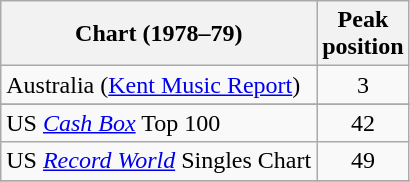<table class="wikitable sortable">
<tr>
<th align="left">Chart (1978–79)</th>
<th style="text-align:center;">Peak<br>position</th>
</tr>
<tr>
<td>Australia (<a href='#'>Kent Music Report</a>)</td>
<td style="text-align:center;">3</td>
</tr>
<tr>
</tr>
<tr>
</tr>
<tr>
</tr>
<tr>
</tr>
<tr>
</tr>
<tr>
</tr>
<tr>
</tr>
<tr>
<td>US <em><a href='#'>Cash Box</a></em> Top 100</td>
<td style="text-align:center;">42</td>
</tr>
<tr>
<td>US <em><a href='#'>Record World</a></em> Singles Chart</td>
<td style="text-align:center;">49</td>
</tr>
<tr>
</tr>
</table>
